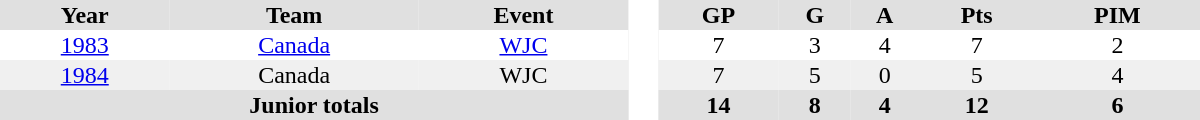<table border="0" cellpadding="1" cellspacing="0" style="text-align:center; width:50em">
<tr ALIGN="center" bgcolor="#e0e0e0">
<th>Year</th>
<th>Team</th>
<th>Event</th>
<th ALIGN="center" rowspan="99" bgcolor="#ffffff"> </th>
<th>GP</th>
<th>G</th>
<th>A</th>
<th>Pts</th>
<th>PIM</th>
</tr>
<tr>
<td><a href='#'>1983</a></td>
<td><a href='#'>Canada</a></td>
<td><a href='#'>WJC</a></td>
<td>7</td>
<td>3</td>
<td>4</td>
<td>7</td>
<td>2</td>
</tr>
<tr bgcolor="#f0f0f0">
<td><a href='#'>1984</a></td>
<td>Canada</td>
<td>WJC</td>
<td>7</td>
<td>5</td>
<td>0</td>
<td>5</td>
<td>4</td>
</tr>
<tr bgcolor="#e0e0e0">
<th colspan=3>Junior totals</th>
<th>14</th>
<th>8</th>
<th>4</th>
<th>12</th>
<th>6</th>
</tr>
</table>
